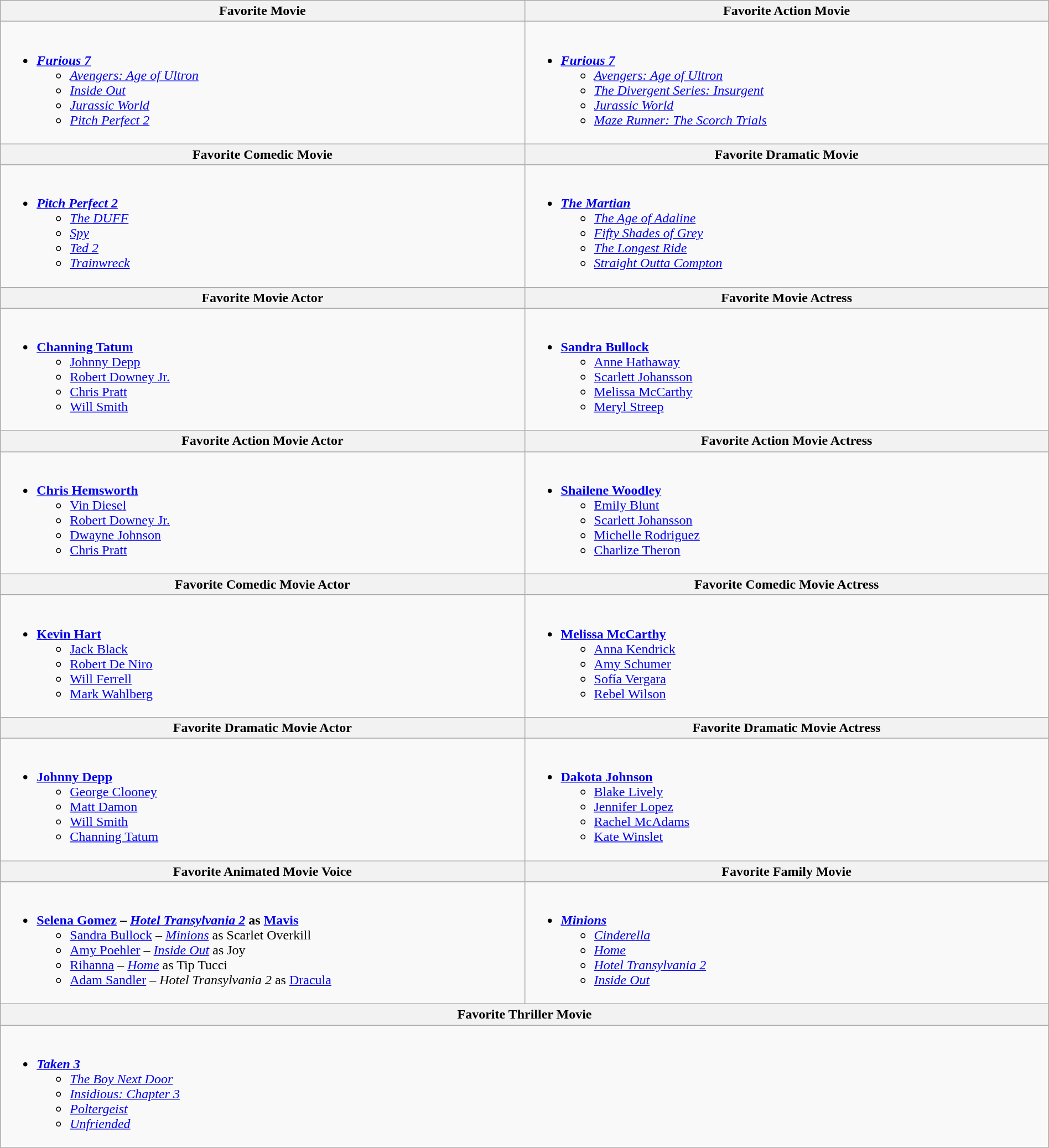<table class="wikitable" style="width:100%;">
<tr>
<th>Favorite Movie</th>
<th>Favorite Action Movie</th>
</tr>
<tr>
<td valign="top"><br><ul><li><strong><em><a href='#'>Furious 7</a></em></strong><ul><li><em><a href='#'>Avengers: Age of Ultron</a></em></li><li><em><a href='#'>Inside Out</a></em></li><li><em><a href='#'>Jurassic World</a></em></li><li><em><a href='#'>Pitch Perfect 2</a></em></li></ul></li></ul></td>
<td valign="top"><br><ul><li><strong><em><a href='#'>Furious 7</a></em></strong><ul><li><em><a href='#'>Avengers: Age of Ultron</a></em></li><li><em><a href='#'>The Divergent Series: Insurgent</a></em></li><li><em><a href='#'>Jurassic World</a></em></li><li><em><a href='#'>Maze Runner: The Scorch Trials</a></em></li></ul></li></ul></td>
</tr>
<tr>
<th>Favorite Comedic Movie</th>
<th>Favorite Dramatic Movie</th>
</tr>
<tr>
<td valign="top"><br><ul><li><strong><em><a href='#'>Pitch Perfect 2</a></em></strong><ul><li><em><a href='#'>The DUFF</a></em></li><li><em><a href='#'>Spy</a></em></li><li><em><a href='#'>Ted 2</a></em></li><li><em><a href='#'>Trainwreck</a></em></li></ul></li></ul></td>
<td valign="top"><br><ul><li><strong><em><a href='#'>The Martian</a></em></strong><ul><li><em><a href='#'>The Age of Adaline</a></em></li><li><em><a href='#'>Fifty Shades of Grey</a></em></li><li><em><a href='#'>The Longest Ride</a></em></li><li><em><a href='#'>Straight Outta Compton</a></em></li></ul></li></ul></td>
</tr>
<tr>
<th style="width:50%;">Favorite Movie Actor</th>
<th style="width:50%;">Favorite Movie Actress</th>
</tr>
<tr>
<td valign="top"><br><ul><li><strong><a href='#'>Channing Tatum</a></strong><ul><li><a href='#'>Johnny Depp</a></li><li><a href='#'>Robert Downey Jr.</a></li><li><a href='#'>Chris Pratt</a></li><li><a href='#'>Will Smith</a></li></ul></li></ul></td>
<td valign="top"><br><ul><li><strong><a href='#'>Sandra Bullock</a></strong><ul><li><a href='#'>Anne Hathaway</a></li><li><a href='#'>Scarlett Johansson</a></li><li><a href='#'>Melissa McCarthy</a></li><li><a href='#'>Meryl Streep</a></li></ul></li></ul></td>
</tr>
<tr>
<th style="width:50%;">Favorite Action Movie Actor</th>
<th style="width:50%;">Favorite Action Movie Actress</th>
</tr>
<tr>
<td valign="top"><br><ul><li><strong><a href='#'>Chris Hemsworth</a></strong><ul><li><a href='#'>Vin Diesel</a></li><li><a href='#'>Robert Downey Jr.</a></li><li><a href='#'>Dwayne Johnson</a></li><li><a href='#'>Chris Pratt</a></li></ul></li></ul></td>
<td valign="top"><br><ul><li><strong><a href='#'>Shailene Woodley</a></strong><ul><li><a href='#'>Emily Blunt</a></li><li><a href='#'>Scarlett Johansson</a></li><li><a href='#'>Michelle Rodriguez</a></li><li><a href='#'>Charlize Theron</a></li></ul></li></ul></td>
</tr>
<tr>
<th>Favorite Comedic Movie Actor</th>
<th>Favorite Comedic Movie Actress</th>
</tr>
<tr>
<td valign="top"><br><ul><li><strong><a href='#'>Kevin Hart</a></strong><ul><li><a href='#'>Jack Black</a></li><li><a href='#'>Robert De Niro</a></li><li><a href='#'>Will Ferrell</a></li><li><a href='#'>Mark Wahlberg</a></li></ul></li></ul></td>
<td valign="top"><br><ul><li><strong><a href='#'>Melissa McCarthy</a></strong><ul><li><a href='#'>Anna Kendrick</a></li><li><a href='#'>Amy Schumer</a></li><li><a href='#'>Sofía Vergara</a></li><li><a href='#'>Rebel Wilson</a></li></ul></li></ul></td>
</tr>
<tr>
<th style="width:50%;">Favorite Dramatic Movie Actor</th>
<th style="width:50%;">Favorite Dramatic Movie Actress</th>
</tr>
<tr>
<td valign="top"><br><ul><li><strong><a href='#'>Johnny Depp</a></strong><ul><li><a href='#'>George Clooney</a></li><li><a href='#'>Matt Damon</a></li><li><a href='#'>Will Smith</a></li><li><a href='#'>Channing Tatum</a></li></ul></li></ul></td>
<td valign="top"><br><ul><li><strong><a href='#'>Dakota Johnson</a></strong><ul><li><a href='#'>Blake Lively</a></li><li><a href='#'>Jennifer Lopez</a></li><li><a href='#'>Rachel McAdams</a></li><li><a href='#'>Kate Winslet</a></li></ul></li></ul></td>
</tr>
<tr>
<th>Favorite Animated Movie Voice</th>
<th>Favorite Family Movie</th>
</tr>
<tr>
<td valign="top"><br><ul><li><strong><a href='#'>Selena Gomez</a> – <em><a href='#'>Hotel Transylvania 2</a></em> as <a href='#'>Mavis</a></strong><ul><li><a href='#'>Sandra Bullock</a> – <em><a href='#'>Minions</a></em> as Scarlet Overkill</li><li><a href='#'>Amy Poehler</a> – <em><a href='#'>Inside Out</a></em> as Joy</li><li><a href='#'>Rihanna</a> – <em><a href='#'>Home</a></em> as Tip Tucci</li><li><a href='#'>Adam Sandler</a> – <em>Hotel Transylvania 2</em> as <a href='#'>Dracula</a></li></ul></li></ul></td>
<td valign="top"><br><ul><li><strong><em><a href='#'>Minions</a></em></strong><ul><li><em><a href='#'>Cinderella</a></em></li><li><em><a href='#'>Home</a></em></li><li><em><a href='#'>Hotel Transylvania 2</a></em></li><li><em><a href='#'>Inside Out</a></em></li></ul></li></ul></td>
</tr>
<tr>
<th colspan="2">Favorite Thriller Movie</th>
</tr>
<tr>
<td valign="top" colspan="2"><br><ul><li><strong><em><a href='#'>Taken 3</a></em></strong><ul><li><em><a href='#'>The Boy Next Door</a></em></li><li><em><a href='#'>Insidious: Chapter 3</a></em></li><li><em><a href='#'>Poltergeist</a></em></li><li><em><a href='#'>Unfriended</a></em></li></ul></li></ul></td>
</tr>
</table>
